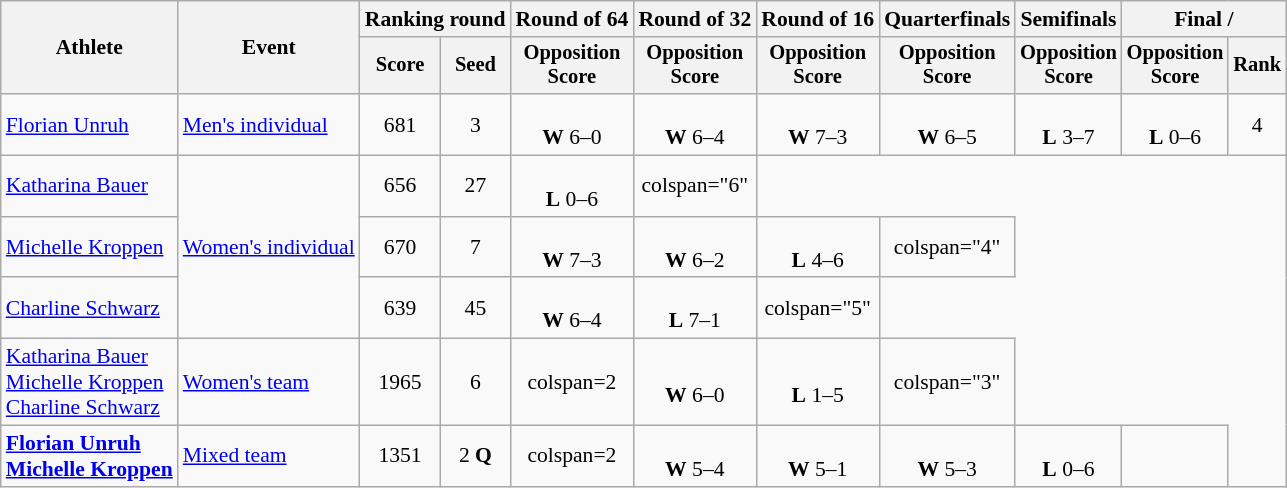<table class="wikitable" style="font-size:90%; text-align:center">
<tr>
<th rowspan=2>Athlete</th>
<th rowspan=2>Event</th>
<th colspan="2">Ranking round</th>
<th>Round of 64</th>
<th>Round of 32</th>
<th>Round of 16</th>
<th>Quarterfinals</th>
<th>Semifinals</th>
<th colspan="2">Final / </th>
</tr>
<tr style="font-size:95%">
<th>Score</th>
<th>Seed</th>
<th>Opposition<br>Score</th>
<th>Opposition<br>Score</th>
<th>Opposition<br>Score</th>
<th>Opposition<br>Score</th>
<th>Opposition<br>Score</th>
<th>Opposition<br>Score</th>
<th>Rank</th>
</tr>
<tr align=center>
<td align=left><a href='#'>Florian Unruh</a></td>
<td align=left><a href='#'>Men's individual</a></td>
<td>681</td>
<td>3</td>
<td><br><strong>W</strong> 6–0</td>
<td><br><strong>W</strong> 6–4</td>
<td><br><strong>W</strong> 7–3</td>
<td><br><strong>W</strong> 6–5</td>
<td><br><strong>L</strong> 3–7</td>
<td><br><strong>L</strong> 0–6</td>
<td>4</td>
</tr>
<tr align=center>
<td align=left><a href='#'>Katharina Bauer</a></td>
<td align=left rowspan=3><a href='#'>Women's individual</a></td>
<td>656</td>
<td>27</td>
<td><br><strong>L</strong> 0–6</td>
<td>colspan="6" </td>
</tr>
<tr align=center>
<td align=left><a href='#'>Michelle Kroppen</a></td>
<td>670</td>
<td>7</td>
<td><br><strong>W</strong> 7–3</td>
<td><br><strong>W</strong> 6–2</td>
<td><br><strong>L</strong> 4–6</td>
<td>colspan="4" </td>
</tr>
<tr align=center>
<td align=left><a href='#'>Charline Schwarz</a></td>
<td>639</td>
<td>45</td>
<td><br><strong>W</strong> 6–4</td>
<td><br><strong>L</strong> 7–1</td>
<td>colspan="5" </td>
</tr>
<tr align=center>
<td align=left><a href='#'>Katharina Bauer</a><br><a href='#'>Michelle Kroppen</a><br><a href='#'>Charline Schwarz</a></td>
<td align=left><a href='#'>Women's team</a></td>
<td>1965</td>
<td>6</td>
<td>colspan=2 </td>
<td><br><strong>W</strong> 6–0</td>
<td><br><strong>L</strong> 1–5</td>
<td>colspan="3" </td>
</tr>
<tr align=center>
<td align=left><strong><a href='#'>Florian Unruh</a><br><a href='#'>Michelle Kroppen</a></strong></td>
<td align=left><a href='#'>Mixed team</a></td>
<td>1351</td>
<td>2 <strong>Q</strong></td>
<td>colspan=2 </td>
<td><br><strong>W</strong> 5–4</td>
<td><br><strong>W</strong> 5–1</td>
<td><br><strong>W</strong> 5–3</td>
<td><br><strong>L</strong> 0–6</td>
<td></td>
</tr>
</table>
